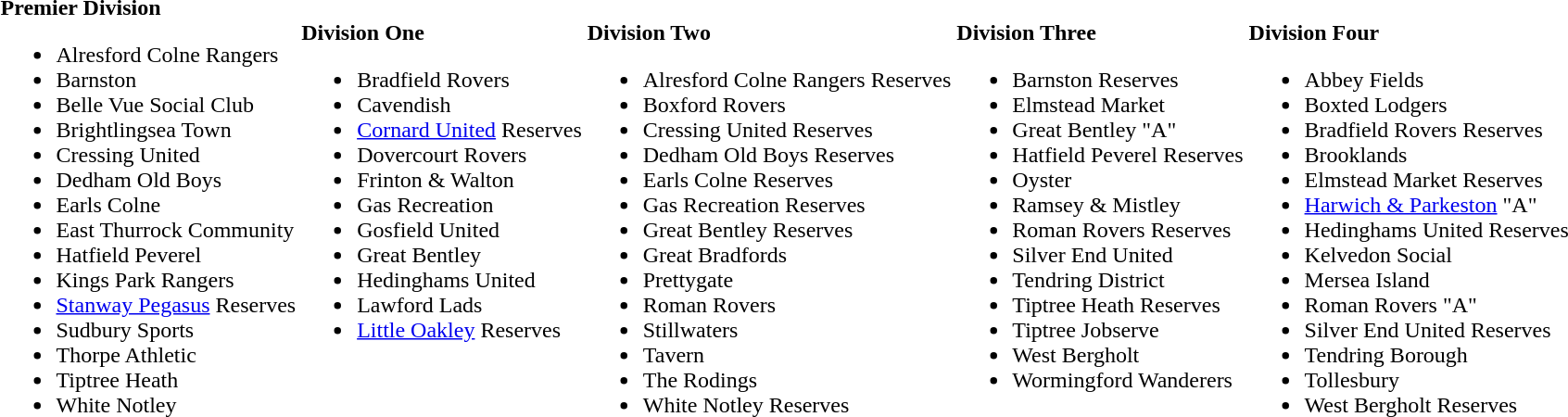<table>
<tr>
<td valign=top><strong>Premier Division</strong><br><ul><li>Alresford Colne Rangers</li><li>Barnston</li><li>Belle Vue Social Club</li><li>Brightlingsea Town</li><li>Cressing United</li><li>Dedham Old Boys</li><li>Earls Colne</li><li>East Thurrock Community</li><li>Hatfield Peverel</li><li>Kings Park Rangers</li><li><a href='#'>Stanway Pegasus</a> Reserves</li><li>Sudbury Sports</li><li>Thorpe Athletic</li><li>Tiptree Heath</li><li>White Notley</li></ul></td>
<td valign=top><br><strong>Division One</strong><ul><li>Bradfield Rovers</li><li>Cavendish</li><li><a href='#'>Cornard United</a> Reserves</li><li>Dovercourt Rovers</li><li>Frinton & Walton</li><li>Gas Recreation</li><li>Gosfield United</li><li>Great Bentley</li><li>Hedinghams United</li><li>Lawford Lads</li><li><a href='#'>Little Oakley</a> Reserves</li></ul></td>
<td valign=top><br><strong>Division Two</strong><ul><li>Alresford Colne Rangers Reserves</li><li>Boxford Rovers</li><li>Cressing United Reserves</li><li>Dedham Old Boys Reserves</li><li>Earls Colne Reserves</li><li>Gas Recreation Reserves</li><li>Great Bentley Reserves</li><li>Great Bradfords</li><li>Prettygate</li><li>Roman Rovers</li><li>Stillwaters</li><li>Tavern</li><li>The Rodings</li><li>White Notley Reserves</li></ul></td>
<td valign=top><br><strong>Division Three</strong><ul><li>Barnston Reserves</li><li>Elmstead Market</li><li>Great Bentley "A"</li><li>Hatfield Peverel Reserves</li><li>Oyster</li><li>Ramsey & Mistley</li><li>Roman Rovers Reserves</li><li>Silver End United</li><li>Tendring District</li><li>Tiptree Heath Reserves</li><li>Tiptree Jobserve</li><li>West Bergholt</li><li>Wormingford Wanderers</li></ul></td>
<td valign=top><br><strong>Division Four</strong><ul><li>Abbey Fields</li><li>Boxted Lodgers</li><li>Bradfield Rovers Reserves</li><li>Brooklands</li><li>Elmstead Market Reserves</li><li><a href='#'>Harwich & Parkeston</a> "A"</li><li>Hedinghams United Reserves</li><li>Kelvedon Social</li><li>Mersea Island</li><li>Roman Rovers "A"</li><li>Silver End United Reserves</li><li>Tendring Borough</li><li>Tollesbury</li><li>West Bergholt Reserves</li></ul></td>
</tr>
</table>
